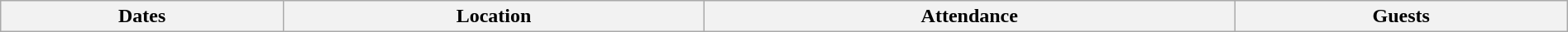<table class="wikitable" style="width:100%;">
<tr>
<th>Dates</th>
<th>Location</th>
<th>Attendance</th>
<th>Guests<br>









</th>
</tr>
</table>
